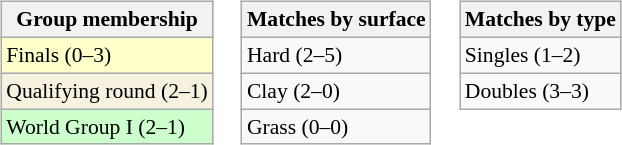<table>
<tr valign=top>
<td><br><table class=wikitable style=font-size:90%>
<tr>
<th>Group membership</th>
</tr>
<tr bgcolor=#FFFFCC>
<td>Finals (0–3)</td>
</tr>
<tr bgcolor="#F7F2E0">
<td>Qualifying round (2–1)</td>
</tr>
<tr bgcolor=#CCFFCC>
<td>World Group I (2–1)</td>
</tr>
</table>
</td>
<td><br><table class=wikitable style=font-size:90%>
<tr>
<th>Matches by surface</th>
</tr>
<tr>
<td>Hard (2–5)</td>
</tr>
<tr>
<td>Clay (2–0)</td>
</tr>
<tr>
<td>Grass (0–0)</td>
</tr>
</table>
</td>
<td><br><table class=wikitable style=font-size:90%>
<tr>
<th>Matches by type</th>
</tr>
<tr>
<td>Singles (1–2)</td>
</tr>
<tr>
<td>Doubles (3–3)</td>
</tr>
</table>
</td>
</tr>
</table>
